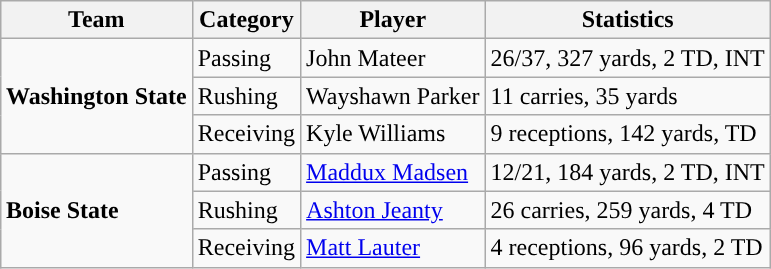<table class="wikitable" style="float: right;">
<tr>
<th>Team</th>
<th>Category</th>
<th>Player</th>
<th>Statistics</th>
</tr>
<tr>
<td rowspan=3><strong>Washington State</strong></td>
<td>Passing</td>
<td>John Mateer</td>
<td>26/37, 327 yards, 2 TD, INT</td>
</tr>
<tr>
<td>Rushing</td>
<td>Wayshawn Parker</td>
<td>11 carries, 35 yards</td>
</tr>
<tr>
<td>Receiving</td>
<td>Kyle Williams</td>
<td>9 receptions, 142 yards, TD</td>
</tr>
<tr>
<td rowspan=3><strong>Boise State</strong></td>
<td>Passing</td>
<td><a href='#'>Maddux Madsen</a></td>
<td>12/21, 184 yards, 2 TD, INT</td>
</tr>
<tr>
<td>Rushing</td>
<td><a href='#'>Ashton Jeanty</a></td>
<td>26 carries, 259 yards, 4 TD</td>
</tr>
<tr>
<td>Receiving</td>
<td><a href='#'>Matt Lauter</a></td>
<td>4 receptions, 96 yards, 2 TD</td>
</tr>
</table>
